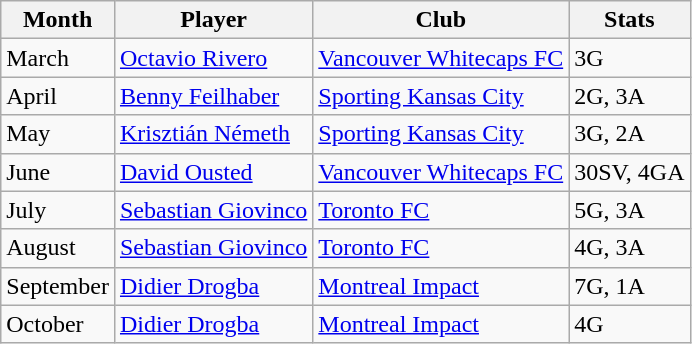<table class="wikitable">
<tr>
<th>Month</th>
<th>Player</th>
<th>Club</th>
<th>Stats</th>
</tr>
<tr>
<td>March</td>
<td> <a href='#'>Octavio Rivero</a></td>
<td><a href='#'>Vancouver Whitecaps FC</a></td>
<td>3G</td>
</tr>
<tr>
<td>April</td>
<td> <a href='#'>Benny Feilhaber</a></td>
<td><a href='#'>Sporting Kansas City</a></td>
<td>2G, 3A</td>
</tr>
<tr>
<td>May</td>
<td> <a href='#'>Krisztián Németh</a></td>
<td><a href='#'>Sporting Kansas City</a></td>
<td>3G, 2A</td>
</tr>
<tr>
<td>June</td>
<td> <a href='#'>David Ousted</a></td>
<td><a href='#'>Vancouver Whitecaps FC</a></td>
<td>30SV, 4GA</td>
</tr>
<tr>
<td>July</td>
<td> <a href='#'>Sebastian Giovinco</a></td>
<td><a href='#'>Toronto FC</a></td>
<td>5G, 3A</td>
</tr>
<tr>
<td>August</td>
<td> <a href='#'>Sebastian Giovinco</a></td>
<td><a href='#'>Toronto FC</a></td>
<td>4G, 3A</td>
</tr>
<tr>
<td>September</td>
<td> <a href='#'>Didier Drogba</a></td>
<td><a href='#'>Montreal Impact</a></td>
<td>7G, 1A</td>
</tr>
<tr>
<td>October</td>
<td> <a href='#'>Didier Drogba</a></td>
<td><a href='#'>Montreal Impact</a></td>
<td>4G</td>
</tr>
</table>
